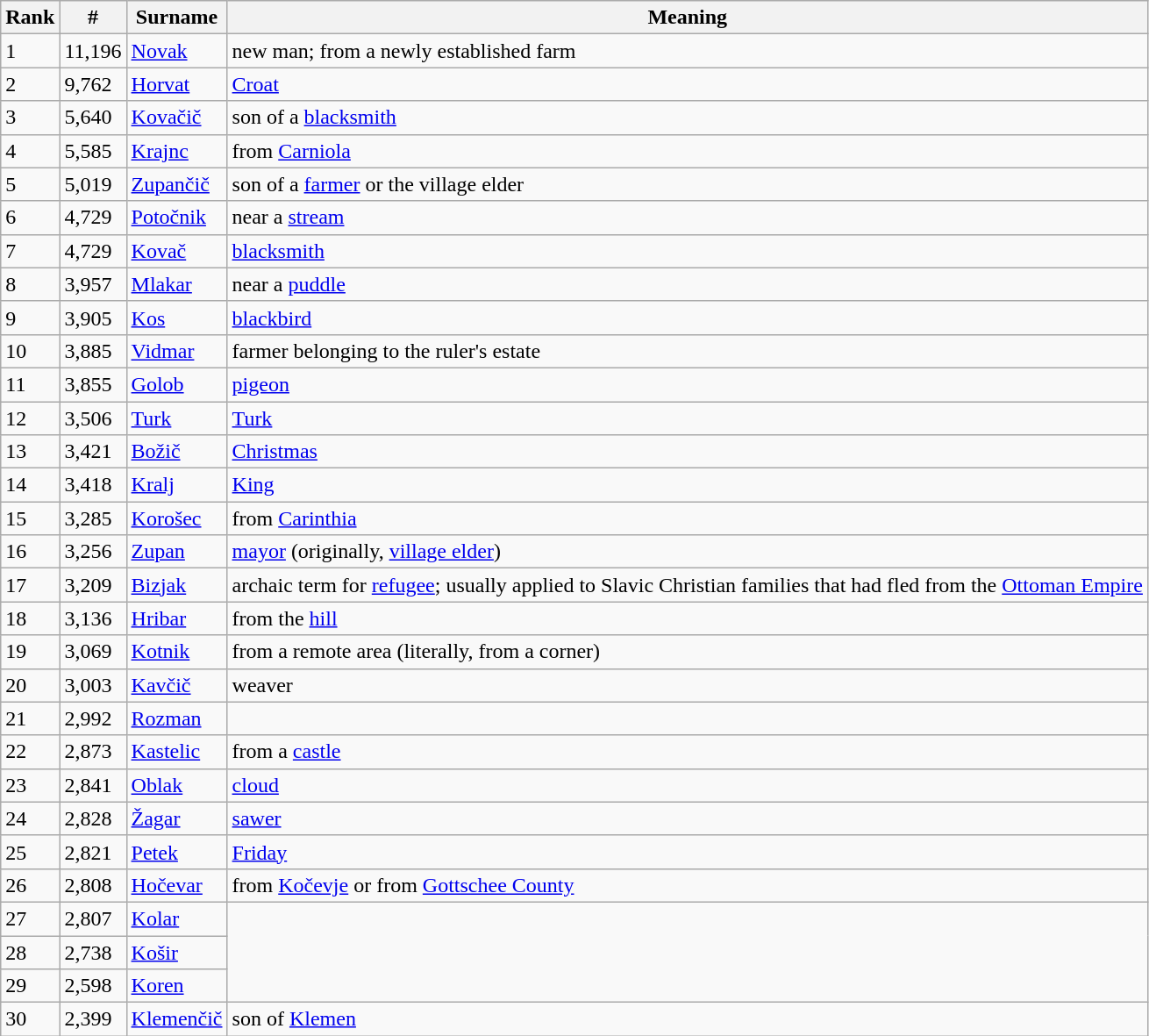<table class="wikitable">
<tr>
<th>Rank</th>
<th>#</th>
<th>Surname</th>
<th>Meaning</th>
</tr>
<tr>
<td>1</td>
<td>11,196</td>
<td><a href='#'>Novak</a></td>
<td>new man; from a newly established farm</td>
</tr>
<tr>
<td>2</td>
<td>9,762</td>
<td><a href='#'>Horvat</a></td>
<td><a href='#'>Croat</a></td>
</tr>
<tr>
<td>3</td>
<td>5,640</td>
<td><a href='#'>Kovačič</a></td>
<td>son of a <a href='#'>blacksmith</a></td>
</tr>
<tr>
<td>4</td>
<td>5,585</td>
<td><a href='#'>Krajnc</a></td>
<td>from <a href='#'>Carniola</a></td>
</tr>
<tr>
<td>5</td>
<td>5,019</td>
<td><a href='#'>Zupančič</a></td>
<td>son of a <a href='#'>farmer</a> or the village elder</td>
</tr>
<tr>
<td>6</td>
<td>4,729</td>
<td><a href='#'>Potočnik</a></td>
<td>near a <a href='#'>stream</a></td>
</tr>
<tr>
<td>7</td>
<td>4,729</td>
<td><a href='#'>Kovač</a></td>
<td><a href='#'>blacksmith</a></td>
</tr>
<tr>
<td>8</td>
<td>3,957</td>
<td><a href='#'>Mlakar</a></td>
<td>near a <a href='#'>puddle</a></td>
</tr>
<tr>
<td>9</td>
<td>3,905</td>
<td><a href='#'>Kos</a></td>
<td><a href='#'>blackbird</a></td>
</tr>
<tr>
<td>10</td>
<td>3,885</td>
<td><a href='#'>Vidmar</a></td>
<td>farmer belonging to the ruler's estate</td>
</tr>
<tr>
<td>11</td>
<td>3,855</td>
<td><a href='#'>Golob</a></td>
<td><a href='#'>pigeon</a></td>
</tr>
<tr>
<td>12</td>
<td>3,506</td>
<td><a href='#'>Turk</a></td>
<td><a href='#'>Turk</a></td>
</tr>
<tr>
<td>13</td>
<td>3,421</td>
<td><a href='#'>Božič</a></td>
<td><a href='#'>Christmas</a></td>
</tr>
<tr>
<td>14</td>
<td>3,418</td>
<td><a href='#'>Kralj</a></td>
<td><a href='#'>King</a></td>
</tr>
<tr>
<td>15</td>
<td>3,285</td>
<td><a href='#'>Korošec</a></td>
<td>from <a href='#'>Carinthia</a></td>
</tr>
<tr>
<td>16</td>
<td>3,256</td>
<td><a href='#'>Zupan</a></td>
<td><a href='#'>mayor</a> (originally, <a href='#'>village elder</a>)</td>
</tr>
<tr>
<td>17</td>
<td>3,209</td>
<td><a href='#'>Bizjak</a></td>
<td>archaic term for <a href='#'>refugee</a>; usually applied to Slavic Christian families that had fled from the <a href='#'>Ottoman Empire</a></td>
</tr>
<tr>
<td>18</td>
<td>3,136</td>
<td><a href='#'>Hribar</a></td>
<td>from the <a href='#'>hill</a></td>
</tr>
<tr>
<td>19</td>
<td>3,069</td>
<td><a href='#'>Kotnik</a></td>
<td>from a remote area (literally, from a corner)</td>
</tr>
<tr>
<td>20</td>
<td>3,003</td>
<td><a href='#'>Kavčič</a></td>
<td>weaver</td>
</tr>
<tr>
<td>21</td>
<td>2,992</td>
<td><a href='#'>Rozman</a></td>
</tr>
<tr>
<td>22</td>
<td>2,873</td>
<td><a href='#'>Kastelic</a></td>
<td>from a <a href='#'>castle</a></td>
</tr>
<tr>
<td>23</td>
<td>2,841</td>
<td><a href='#'>Oblak</a></td>
<td><a href='#'>cloud</a></td>
</tr>
<tr>
<td>24</td>
<td>2,828</td>
<td><a href='#'>Žagar</a></td>
<td><a href='#'>sawer</a></td>
</tr>
<tr>
<td>25</td>
<td>2,821</td>
<td><a href='#'>Petek</a></td>
<td><a href='#'>Friday</a></td>
</tr>
<tr>
<td>26</td>
<td>2,808</td>
<td><a href='#'>Hočevar</a></td>
<td>from <a href='#'>Kočevje</a> or from <a href='#'>Gottschee County</a></td>
</tr>
<tr>
<td>27</td>
<td>2,807</td>
<td><a href='#'>Kolar</a></td>
</tr>
<tr>
<td>28</td>
<td>2,738</td>
<td><a href='#'>Košir</a></td>
</tr>
<tr>
<td>29</td>
<td>2,598</td>
<td><a href='#'>Koren</a></td>
</tr>
<tr>
<td>30</td>
<td>2,399</td>
<td><a href='#'>Klemenčič</a></td>
<td>son of <a href='#'>Klemen</a></td>
</tr>
</table>
